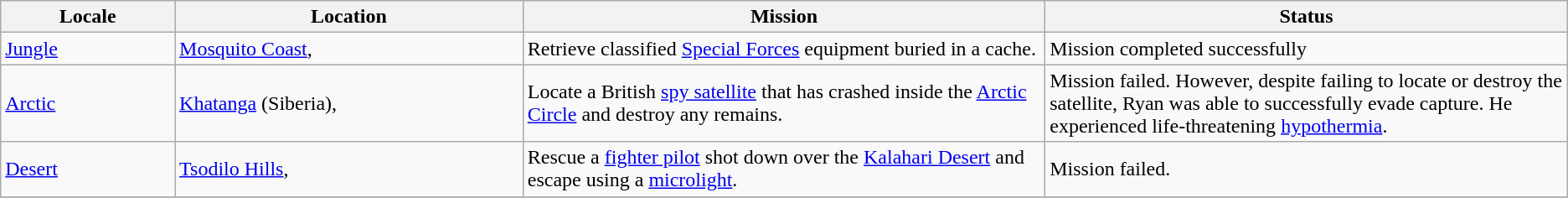<table class="wikitable">
<tr>
<th width="10%">Locale</th>
<th width="20%">Location</th>
<th width="30%">Mission</th>
<th width="30%">Status</th>
</tr>
<tr>
<td><a href='#'>Jungle</a></td>
<td><a href='#'>Mosquito Coast</a>,<br></td>
<td>Retrieve classified <a href='#'>Special Forces</a> equipment buried in a cache.</td>
<td>Mission completed successfully</td>
</tr>
<tr>
<td><a href='#'>Arctic</a></td>
<td><a href='#'>Khatanga</a> (Siberia),<br></td>
<td>Locate a British <a href='#'>spy satellite</a> that has crashed  inside the <a href='#'>Arctic Circle</a> and destroy any remains.</td>
<td>Mission failed. However, despite failing to locate or destroy the satellite, Ryan was able to successfully evade capture. He experienced life-threatening <a href='#'>hypothermia</a>.</td>
</tr>
<tr>
<td><a href='#'>Desert</a></td>
<td><a href='#'>Tsodilo Hills</a>,<br></td>
<td>Rescue a <a href='#'>fighter pilot</a> shot down over the <a href='#'>Kalahari Desert</a> and escape using a <a href='#'>microlight</a>.</td>
<td>Mission failed.</td>
</tr>
<tr>
</tr>
</table>
